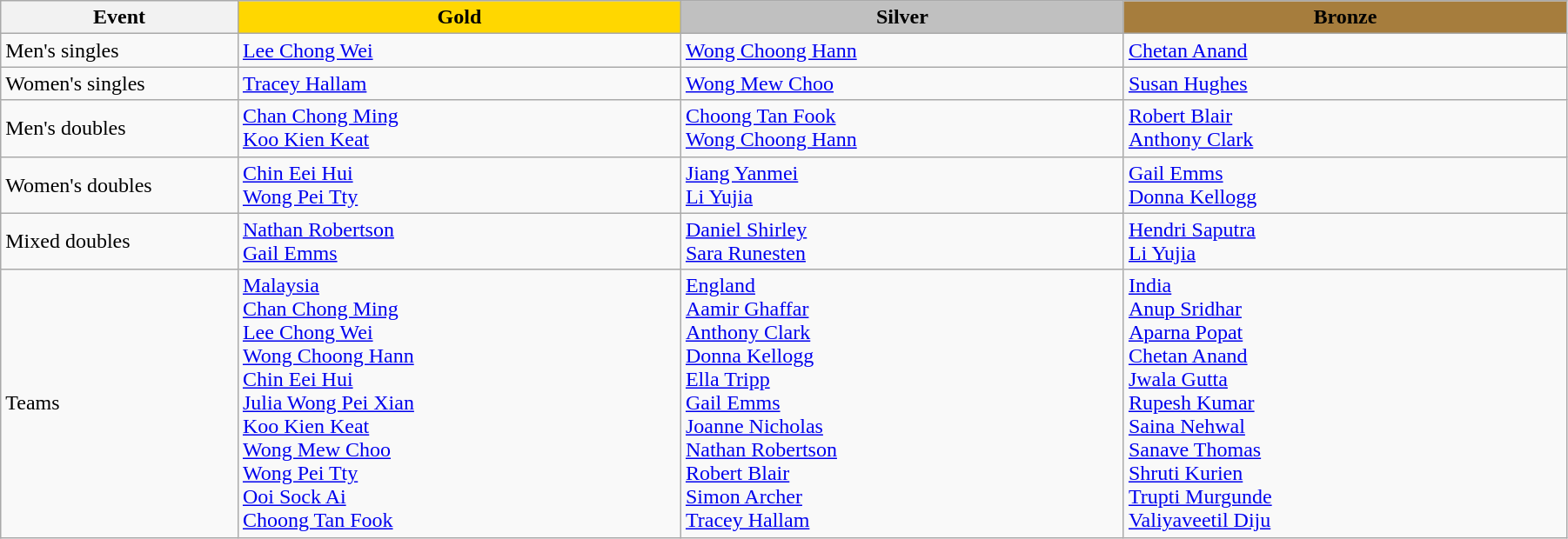<table class="wikitable" style="width:95%;">
<tr>
<th style="width:15%;"><strong>Event</strong></th>
<th style="background:gold; width:28%;">Gold</th>
<th style="background:silver; width:28%;">Silver</th>
<th style="background:#a67d3d; width:28%;">Bronze</th>
</tr>
<tr>
<td>Men's singles</td>
<td> <a href='#'>Lee Chong Wei</a></td>
<td> <a href='#'>Wong Choong Hann</a></td>
<td> <a href='#'>Chetan Anand</a></td>
</tr>
<tr>
<td>Women's singles</td>
<td> <a href='#'>Tracey Hallam</a></td>
<td> <a href='#'>Wong Mew Choo</a></td>
<td> <a href='#'>Susan Hughes</a></td>
</tr>
<tr>
<td>Men's doubles</td>
<td> <a href='#'>Chan Chong Ming</a> <br>  <a href='#'>Koo Kien Keat</a></td>
<td> <a href='#'>Choong Tan Fook</a> <br> <a href='#'>Wong Choong Hann</a></td>
<td> <a href='#'>Robert Blair</a> <br>  <a href='#'>Anthony Clark</a></td>
</tr>
<tr>
<td>Women's doubles</td>
<td> <a href='#'>Chin Eei Hui</a> <br> <a href='#'>Wong Pei Tty</a></td>
<td> <a href='#'>Jiang Yanmei</a> <br>  <a href='#'>Li Yujia</a></td>
<td> <a href='#'>Gail Emms</a> <br>  <a href='#'>Donna Kellogg</a></td>
</tr>
<tr>
<td>Mixed doubles</td>
<td> <a href='#'>Nathan Robertson</a> <br>  <a href='#'>Gail Emms</a></td>
<td> <a href='#'>Daniel Shirley</a> <br>  <a href='#'>Sara Runesten</a></td>
<td> <a href='#'>Hendri Saputra</a> <br>  <a href='#'>Li Yujia</a></td>
</tr>
<tr>
<td>Teams</td>
<td> <a href='#'>Malaysia</a><br><a href='#'>Chan Chong Ming</a><br><a href='#'>Lee Chong Wei</a><br><a href='#'>Wong Choong Hann</a><br><a href='#'>Chin Eei Hui</a><br><a href='#'>Julia Wong Pei Xian</a><br><a href='#'>Koo Kien Keat</a><br><a href='#'>Wong Mew Choo</a><br><a href='#'>Wong Pei Tty</a><br><a href='#'>Ooi Sock Ai</a><br><a href='#'>Choong Tan Fook</a></td>
<td> <a href='#'>England</a><br><a href='#'>Aamir Ghaffar</a><br><a href='#'>Anthony Clark</a><br><a href='#'>Donna Kellogg</a><br><a href='#'>Ella Tripp</a><br><a href='#'>Gail Emms</a><br><a href='#'>Joanne Nicholas</a><br><a href='#'>Nathan Robertson</a><br><a href='#'>Robert Blair</a><br><a href='#'>Simon Archer</a><br><a href='#'>Tracey Hallam</a></td>
<td> <a href='#'>India</a><br><a href='#'>Anup Sridhar</a><br><a href='#'>Aparna Popat</a><br><a href='#'>Chetan Anand</a><br><a href='#'>Jwala Gutta</a><br><a href='#'>Rupesh Kumar</a><br><a href='#'>Saina Nehwal</a><br><a href='#'>Sanave Thomas</a><br><a href='#'>Shruti Kurien</a><br><a href='#'>Trupti Murgunde</a><br><a href='#'>Valiyaveetil Diju</a></td>
</tr>
</table>
